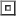<table>
<tr>
<td><br><table border=1>
<tr>
<td></td>
</tr>
</table>
</td>
</tr>
<tr>
</tr>
</table>
